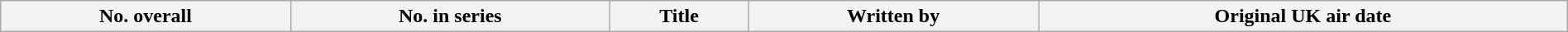<table class="wikitable plainrowheaders" style="width:100%;">
<tr>
<th>No. overall</th>
<th>No. in series</th>
<th>Title</th>
<th>Written by</th>
<th>Original UK air date<br>






































</th>
</tr>
</table>
